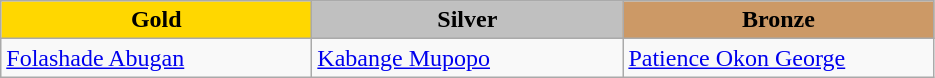<table class="wikitable" style="text-align:left">
<tr align="center">
<td width=200 bgcolor=gold><strong>Gold</strong></td>
<td width=200 bgcolor=silver><strong>Silver</strong></td>
<td width=200 bgcolor=CC9966><strong>Bronze</strong></td>
</tr>
<tr>
<td><a href='#'>Folashade Abugan</a><br><em></em></td>
<td><a href='#'>Kabange Mupopo</a><br><em></em></td>
<td><a href='#'>Patience Okon George</a><br><em></em></td>
</tr>
</table>
